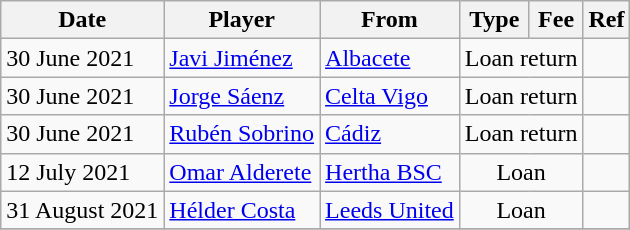<table class="wikitable">
<tr>
<th>Date</th>
<th>Player</th>
<th>From</th>
<th>Type</th>
<th>Fee</th>
<th>Ref</th>
</tr>
<tr>
<td>30 June 2021</td>
<td> <a href='#'>Javi Jiménez</a></td>
<td><a href='#'>Albacete</a></td>
<td align=center colspan=2>Loan return</td>
<td align=center></td>
</tr>
<tr>
<td>30 June 2021</td>
<td> <a href='#'>Jorge Sáenz</a></td>
<td><a href='#'>Celta Vigo</a></td>
<td align=center colspan=2>Loan return</td>
<td align=center></td>
</tr>
<tr>
<td>30 June 2021</td>
<td> <a href='#'>Rubén Sobrino</a></td>
<td><a href='#'>Cádiz</a></td>
<td align=center colspan=2>Loan return</td>
<td align=center></td>
</tr>
<tr>
<td>12 July 2021</td>
<td> <a href='#'>Omar Alderete</a></td>
<td> <a href='#'>Hertha BSC</a></td>
<td align=center colspan=2>Loan</td>
<td align=center></td>
</tr>
<tr>
<td>31 August 2021</td>
<td> <a href='#'>Hélder Costa</a></td>
<td> <a href='#'>Leeds United</a></td>
<td align=center colspan=2>Loan</td>
<td align=center></td>
</tr>
<tr>
</tr>
</table>
